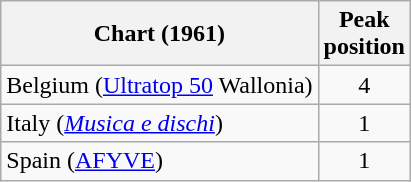<table class="wikitable sortable">
<tr>
<th align="left">Chart (1961)</th>
<th align="left">Peak<br>position</th>
</tr>
<tr>
<td align="left">Belgium (<a href='#'>Ultratop 50</a> Wallonia)</td>
<td align="center">4</td>
</tr>
<tr>
<td align="left">Italy (<em><a href='#'>Musica e dischi</a></em>)</td>
<td align="center">1</td>
</tr>
<tr>
<td align="left">Spain (<a href='#'>AFYVE</a>)</td>
<td align="center">1</td>
</tr>
</table>
